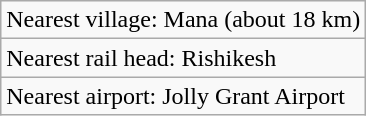<table class="wikitable">
<tr>
<td>Nearest village: Mana (about 18 km)</td>
</tr>
<tr>
<td>Nearest rail head: Rishikesh</td>
</tr>
<tr>
<td>Nearest airport: Jolly Grant Airport</td>
</tr>
</table>
